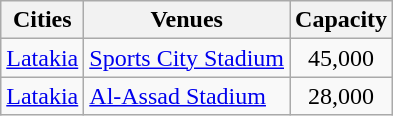<table class="wikitable">
<tr>
<th>Cities</th>
<th>Venues</th>
<th>Capacity</th>
</tr>
<tr>
<td rowspan=1><a href='#'>Latakia</a></td>
<td><a href='#'>Sports City Stadium</a></td>
<td align="center">45,000</td>
</tr>
<tr>
<td rowspan=1><a href='#'>Latakia</a></td>
<td><a href='#'>Al-Assad Stadium</a></td>
<td align="center">28,000</td>
</tr>
</table>
